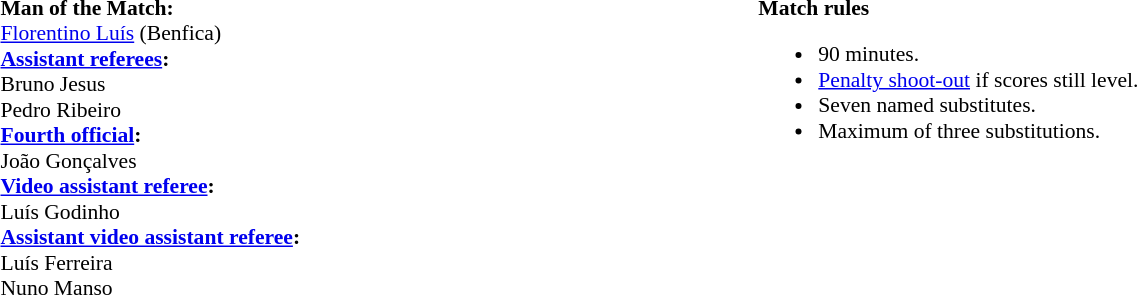<table style="width:100%; font-size:90%">
<tr>
<td><br><strong>Man of the Match:</strong>
<br><a href='#'>Florentino Luís</a> (Benfica)<br><strong><a href='#'>Assistant referees</a>:</strong>
<br>Bruno Jesus
<br>Pedro Ribeiro
<br><strong><a href='#'>Fourth official</a>:</strong>
<br>João Gonçalves
<br><strong><a href='#'>Video assistant referee</a>:</strong>
<br>Luís Godinho
<br><strong><a href='#'>Assistant video assistant referee</a>:</strong>
<br>Luís Ferreira
<br>Nuno Manso</td>
<td style="width:60%; vertical-align:top"><br><strong>Match rules</strong><ul><li>90 minutes.</li><li><a href='#'>Penalty shoot-out</a> if scores still level.</li><li>Seven named substitutes.</li><li>Maximum of three substitutions.</li></ul></td>
</tr>
</table>
